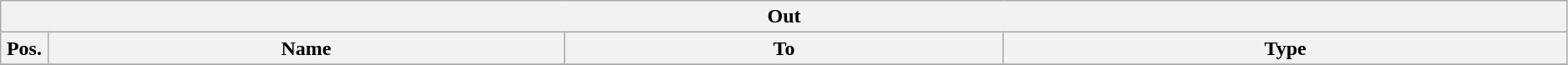<table class="wikitable" style="font-size:100%;width:99%;">
<tr>
<th colspan="4">Out</th>
</tr>
<tr>
<th width=3%>Pos.</th>
<th width=33%>Name</th>
<th width=28%>To</th>
<th width=36%>Type</th>
</tr>
<tr>
</tr>
</table>
